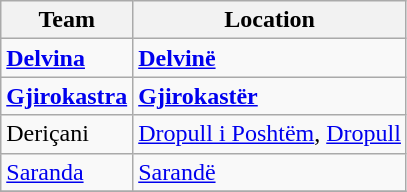<table class="wikitable sortable">
<tr>
<th>Team</th>
<th>Location</th>
</tr>
<tr>
<td><strong><a href='#'>Delvina</a></strong></td>
<td><strong><a href='#'>Delvinë</a></strong></td>
</tr>
<tr>
<td><strong><a href='#'>Gjirokastra</a></strong></td>
<td><strong><a href='#'>Gjirokastër</a></strong></td>
</tr>
<tr>
<td>Deriçani</td>
<td><a href='#'>Dropull i Poshtëm</a>, <a href='#'>Dropull</a></td>
</tr>
<tr>
<td><a href='#'>Saranda</a></td>
<td><a href='#'>Sarandë</a></td>
</tr>
<tr>
</tr>
</table>
